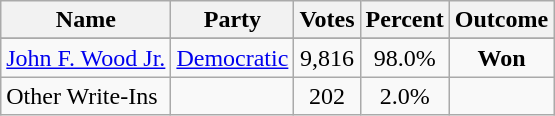<table class=wikitable style="text-align:center">
<tr>
<th>Name</th>
<th>Party</th>
<th>Votes</th>
<th>Percent</th>
<th>Outcome</th>
</tr>
<tr>
</tr>
<tr>
<td align=left><a href='#'>John F. Wood Jr.</a></td>
<td><a href='#'>Democratic</a></td>
<td>9,816</td>
<td>98.0%</td>
<td><strong>Won</strong></td>
</tr>
<tr>
<td align=left>Other Write-Ins</td>
<td></td>
<td>202</td>
<td>2.0%</td>
<td></td>
</tr>
</table>
